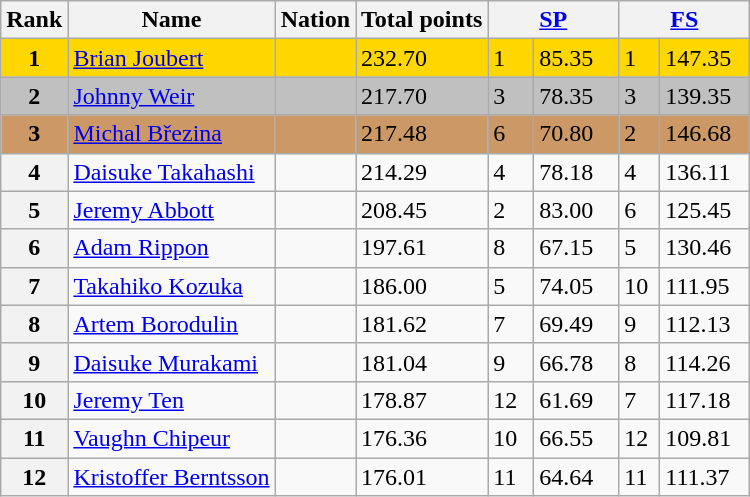<table class="wikitable sortable">
<tr>
<th>Rank</th>
<th>Name</th>
<th>Nation</th>
<th>Total points</th>
<th colspan="2" style="width:80px;"><a href='#'>SP</a></th>
<th colspan="2" style="width:80px;"><a href='#'>FS</a></th>
</tr>
<tr style="background:gold;">
<td style="text-align:center;"><strong>1</strong></td>
<td><a href='#'>Brian Joubert</a></td>
<td></td>
<td>232.70</td>
<td>1</td>
<td>85.35</td>
<td>1</td>
<td>147.35</td>
</tr>
<tr style="background:silver;">
<td style="text-align:center;"><strong>2</strong></td>
<td><a href='#'>Johnny Weir</a></td>
<td></td>
<td>217.70</td>
<td>3</td>
<td>78.35</td>
<td>3</td>
<td>139.35</td>
</tr>
<tr style="background:#c96;">
<td style="text-align:center;"><strong>3</strong></td>
<td><a href='#'>Michal Březina</a></td>
<td></td>
<td>217.48</td>
<td>6</td>
<td>70.80</td>
<td>2</td>
<td>146.68</td>
</tr>
<tr>
<th>4</th>
<td><a href='#'>Daisuke Takahashi</a></td>
<td></td>
<td>214.29</td>
<td>4</td>
<td>78.18</td>
<td>4</td>
<td>136.11</td>
</tr>
<tr>
<th>5</th>
<td><a href='#'>Jeremy Abbott</a></td>
<td></td>
<td>208.45</td>
<td>2</td>
<td>83.00</td>
<td>6</td>
<td>125.45</td>
</tr>
<tr>
<th>6</th>
<td><a href='#'>Adam Rippon</a></td>
<td></td>
<td>197.61</td>
<td>8</td>
<td>67.15</td>
<td>5</td>
<td>130.46</td>
</tr>
<tr>
<th>7</th>
<td><a href='#'>Takahiko Kozuka</a></td>
<td></td>
<td>186.00</td>
<td>5</td>
<td>74.05</td>
<td>10</td>
<td>111.95</td>
</tr>
<tr>
<th>8</th>
<td><a href='#'>Artem Borodulin</a></td>
<td></td>
<td>181.62</td>
<td>7</td>
<td>69.49</td>
<td>9</td>
<td>112.13</td>
</tr>
<tr>
<th>9</th>
<td><a href='#'>Daisuke Murakami</a></td>
<td></td>
<td>181.04</td>
<td>9</td>
<td>66.78</td>
<td>8</td>
<td>114.26</td>
</tr>
<tr>
<th>10</th>
<td><a href='#'>Jeremy Ten</a></td>
<td></td>
<td>178.87</td>
<td>12</td>
<td>61.69</td>
<td>7</td>
<td>117.18</td>
</tr>
<tr>
<th>11</th>
<td><a href='#'>Vaughn Chipeur</a></td>
<td></td>
<td>176.36</td>
<td>10</td>
<td>66.55</td>
<td>12</td>
<td>109.81</td>
</tr>
<tr>
<th>12</th>
<td><a href='#'>Kristoffer Berntsson</a></td>
<td></td>
<td>176.01</td>
<td>11</td>
<td>64.64</td>
<td>11</td>
<td>111.37</td>
</tr>
</table>
